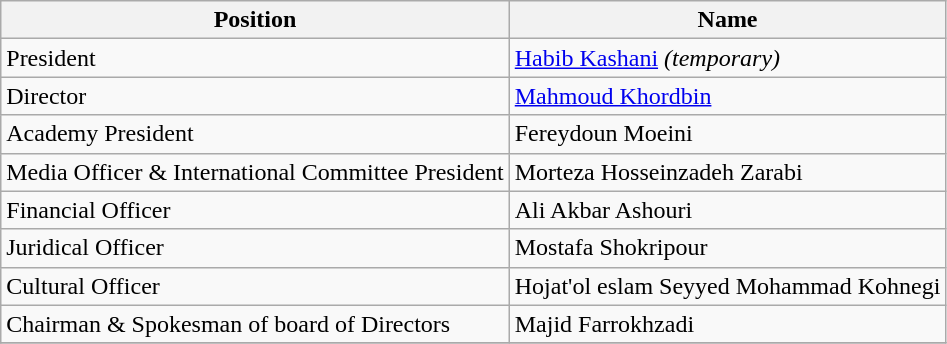<table class=wikitable>
<tr>
<th>Position</th>
<th>Name</th>
</tr>
<tr>
<td>President</td>
<td> <a href='#'>Habib Kashani</a> <em>(temporary)</em></td>
</tr>
<tr>
<td>Director</td>
<td> <a href='#'>Mahmoud Khordbin</a></td>
</tr>
<tr>
<td>Academy President</td>
<td> Fereydoun Moeini</td>
</tr>
<tr>
<td>Media Officer & International Committee President</td>
<td> Morteza Hosseinzadeh Zarabi</td>
</tr>
<tr>
<td>Financial  Officer</td>
<td> Ali Akbar Ashouri</td>
</tr>
<tr>
<td>Juridical Officer</td>
<td> Mostafa Shokripour</td>
</tr>
<tr>
<td>Cultural  Officer</td>
<td> Hojat'ol eslam Seyyed Mohammad Kohnegi</td>
</tr>
<tr>
<td>Chairman & Spokesman of board of Directors</td>
<td> Majid Farrokhzadi</td>
</tr>
<tr>
</tr>
</table>
